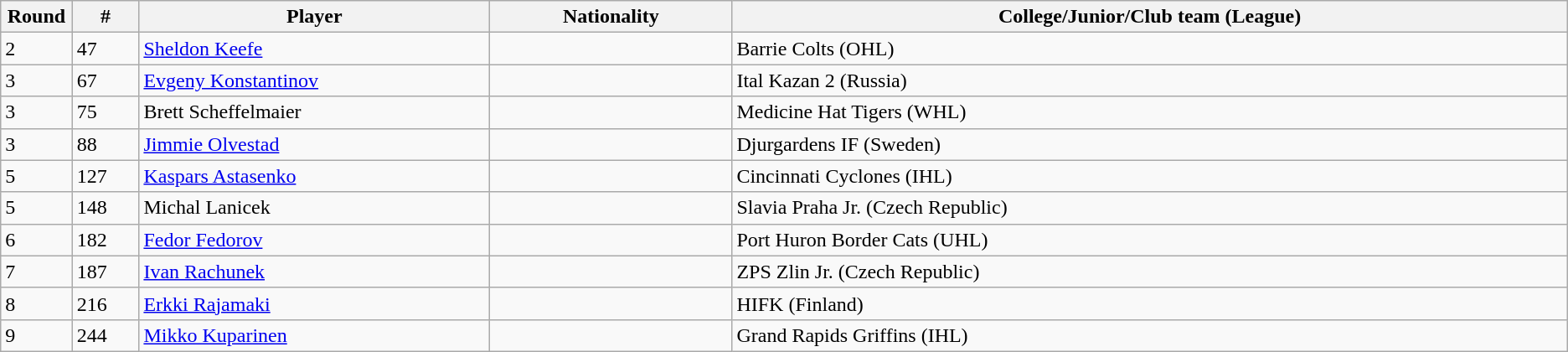<table class="wikitable">
<tr align="center">
<th bgcolor="#DDDDFF" width="4.0%">Round</th>
<th bgcolor="#DDDDFF" width="4.0%">#</th>
<th bgcolor="#DDDDFF" width="21.0%">Player</th>
<th bgcolor="#DDDDFF" width="14.5%">Nationality</th>
<th bgcolor="#DDDDFF" width="50.0%">College/Junior/Club team (League)</th>
</tr>
<tr>
<td>2</td>
<td>47</td>
<td><a href='#'>Sheldon Keefe</a></td>
<td></td>
<td>Barrie Colts (OHL)</td>
</tr>
<tr>
<td>3</td>
<td>67</td>
<td><a href='#'>Evgeny Konstantinov</a></td>
<td></td>
<td>Ital Kazan 2 (Russia)</td>
</tr>
<tr>
<td>3</td>
<td>75</td>
<td>Brett Scheffelmaier</td>
<td></td>
<td>Medicine Hat Tigers (WHL)</td>
</tr>
<tr>
<td>3</td>
<td>88</td>
<td><a href='#'>Jimmie Olvestad</a></td>
<td></td>
<td>Djurgardens IF (Sweden)</td>
</tr>
<tr>
<td>5</td>
<td>127</td>
<td><a href='#'>Kaspars Astasenko</a></td>
<td></td>
<td>Cincinnati Cyclones (IHL)</td>
</tr>
<tr>
<td>5</td>
<td>148</td>
<td>Michal Lanicek</td>
<td></td>
<td>Slavia Praha Jr. (Czech Republic)</td>
</tr>
<tr>
<td>6</td>
<td>182</td>
<td><a href='#'>Fedor Fedorov</a></td>
<td></td>
<td>Port Huron Border Cats (UHL)</td>
</tr>
<tr>
<td>7</td>
<td>187</td>
<td><a href='#'>Ivan Rachunek</a></td>
<td></td>
<td>ZPS Zlin Jr. (Czech Republic)</td>
</tr>
<tr>
<td>8</td>
<td>216</td>
<td><a href='#'>Erkki Rajamaki</a></td>
<td></td>
<td>HIFK (Finland)</td>
</tr>
<tr>
<td>9</td>
<td>244</td>
<td><a href='#'>Mikko Kuparinen</a></td>
<td></td>
<td>Grand Rapids Griffins (IHL)</td>
</tr>
</table>
